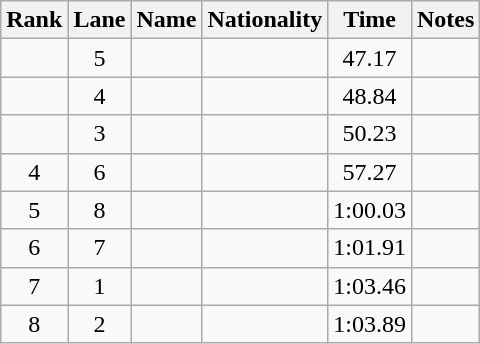<table class="wikitable sortable" style="text-align:center">
<tr>
<th>Rank</th>
<th>Lane</th>
<th>Name</th>
<th>Nationality</th>
<th>Time</th>
<th>Notes</th>
</tr>
<tr>
<td></td>
<td>5</td>
<td align=left></td>
<td align=left></td>
<td>47.17</td>
<td><strong></strong></td>
</tr>
<tr>
<td></td>
<td>4</td>
<td align=left></td>
<td align=left></td>
<td>48.84</td>
<td></td>
</tr>
<tr>
<td></td>
<td>3</td>
<td align=left></td>
<td align=left></td>
<td>50.23</td>
<td></td>
</tr>
<tr>
<td>4</td>
<td>6</td>
<td align=left></td>
<td align=left></td>
<td>57.27</td>
<td></td>
</tr>
<tr>
<td>5</td>
<td>8</td>
<td align=left></td>
<td align=left></td>
<td>1:00.03</td>
<td></td>
</tr>
<tr>
<td>6</td>
<td>7</td>
<td align=left></td>
<td align=left></td>
<td>1:01.91</td>
<td></td>
</tr>
<tr>
<td>7</td>
<td>1</td>
<td align=left></td>
<td align=left></td>
<td>1:03.46</td>
<td></td>
</tr>
<tr>
<td>8</td>
<td>2</td>
<td align=left></td>
<td align=left></td>
<td>1:03.89</td>
<td></td>
</tr>
</table>
